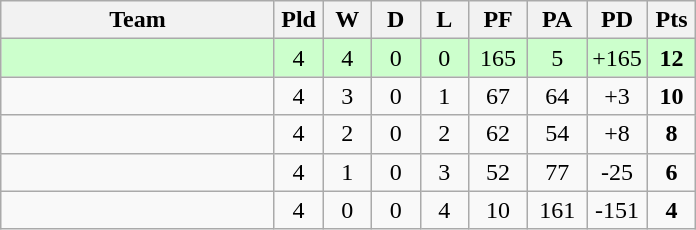<table class="wikitable" style="text-align:center;">
<tr>
<th width=175>Team</th>
<th width=25 abbr="Played">Pld</th>
<th width=25 abbr="Won">W</th>
<th width=25 abbr="Drawn">D</th>
<th width=25 abbr="Lost">L</th>
<th width=32 abbr="Points for">PF</th>
<th width=32 abbr="Points against">PA</th>
<th width=32 abbr="Points difference">PD</th>
<th width=25 abbr="Points">Pts</th>
</tr>
<tr bgcolor=ccffcc>
<td align=left></td>
<td>4</td>
<td>4</td>
<td>0</td>
<td>0</td>
<td>165</td>
<td>5</td>
<td>+165</td>
<td><strong>12</strong></td>
</tr>
<tr>
<td align=left></td>
<td>4</td>
<td>3</td>
<td>0</td>
<td>1</td>
<td>67</td>
<td>64</td>
<td>+3</td>
<td><strong>10</strong></td>
</tr>
<tr>
<td align=left></td>
<td>4</td>
<td>2</td>
<td>0</td>
<td>2</td>
<td>62</td>
<td>54</td>
<td>+8</td>
<td><strong>8</strong></td>
</tr>
<tr>
<td align=left></td>
<td>4</td>
<td>1</td>
<td>0</td>
<td>3</td>
<td>52</td>
<td>77</td>
<td>-25</td>
<td><strong>6</strong></td>
</tr>
<tr>
<td align=left></td>
<td>4</td>
<td>0</td>
<td>0</td>
<td>4</td>
<td>10</td>
<td>161</td>
<td>-151</td>
<td><strong>4</strong></td>
</tr>
</table>
